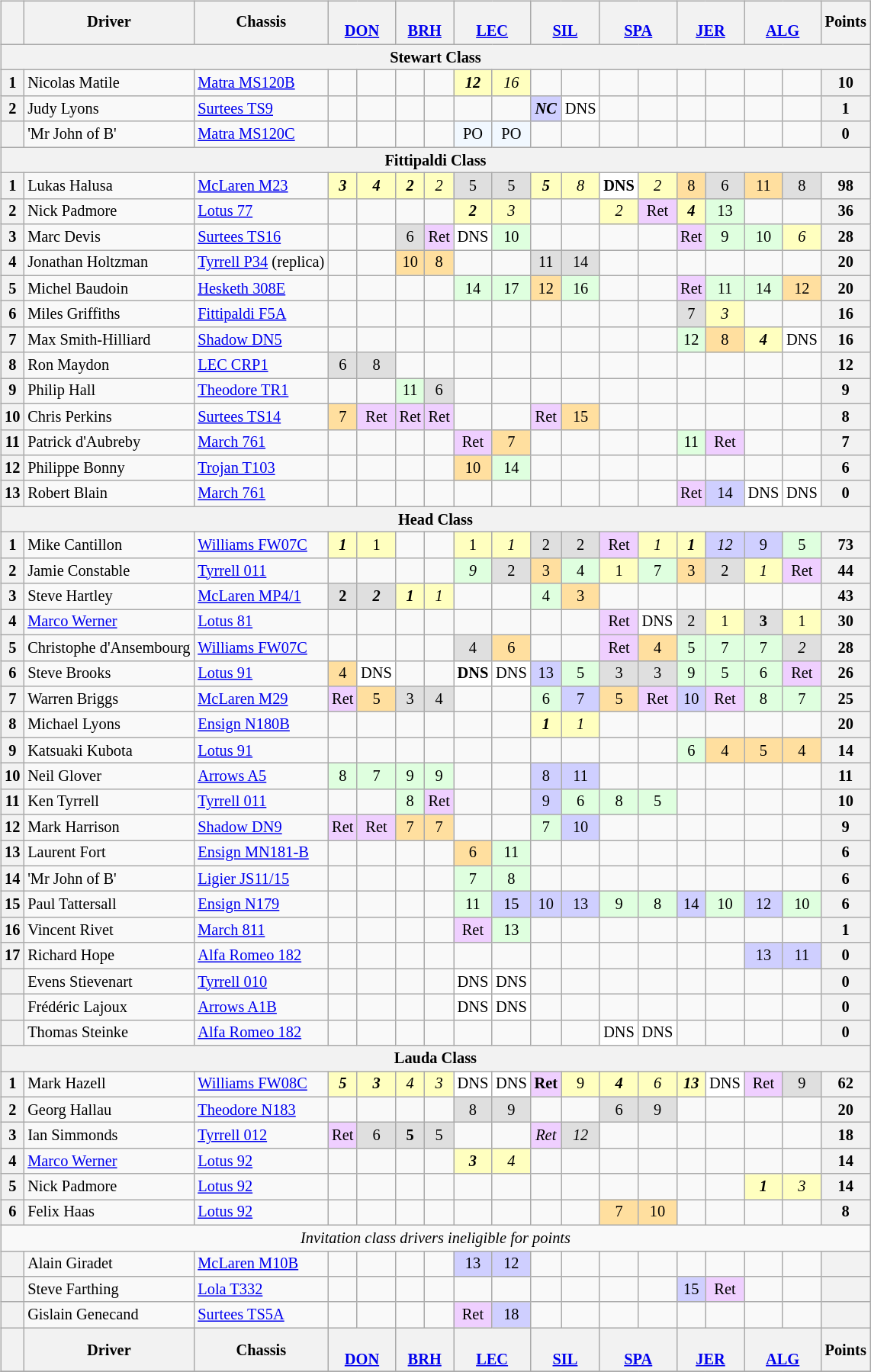<table>
<tr valign="top">
<td><br><table class="wikitable" style="font-size: 85%; text-align:center;">
<tr>
<th></th>
<th>Driver</th>
<th>Chassis</th>
<th colspan=2><br><a href='#'>DON</a></th>
<th colspan=2><br><a href='#'>BRH</a></th>
<th colspan=2><br><a href='#'>LEC</a></th>
<th colspan=2><br><a href='#'>SIL</a></th>
<th colspan=2><br><a href='#'>SPA</a></th>
<th colspan=2><br><a href='#'>JER</a></th>
<th colspan=2><br><a href='#'>ALG</a></th>
<th>Points</th>
</tr>
<tr>
<th colspan=18>Stewart Class</th>
</tr>
<tr>
<th>1</th>
<td align=left> Nicolas Matile</td>
<td align=left><a href='#'>Matra MS120B</a></td>
<td></td>
<td></td>
<td></td>
<td></td>
<td style="background:#FFFFBF;"><strong><em>12</em></strong></td>
<td style="background:#FFFFBF;"><em>16</em></td>
<td></td>
<td></td>
<td></td>
<td></td>
<td></td>
<td></td>
<td></td>
<td></td>
<th>10</th>
</tr>
<tr>
<th>2</th>
<td align=left> Judy Lyons</td>
<td align=left><a href='#'>Surtees TS9</a></td>
<td></td>
<td></td>
<td></td>
<td></td>
<td></td>
<td></td>
<td style="background:#CFCFFF;"><strong><em>NC</em></strong></td>
<td style="background:#FFFFFF;">DNS</td>
<td></td>
<td></td>
<td></td>
<td></td>
<td></td>
<td></td>
<th>1</th>
</tr>
<tr>
<th></th>
<td align=left> 'Mr John of B'</td>
<td align=left><a href='#'>Matra MS120C</a></td>
<td></td>
<td></td>
<td></td>
<td></td>
<td style="background:#F1f8FF;">PO</td>
<td style="background:#F1F8FF;">PO</td>
<td></td>
<td></td>
<td></td>
<td></td>
<td></td>
<td></td>
<td></td>
<td></td>
<th>0</th>
</tr>
<tr>
<th colspan=18>Fittipaldi Class</th>
</tr>
<tr>
<th>1</th>
<td align=left> Lukas Halusa</td>
<td align=left><a href='#'>McLaren M23</a></td>
<td style="background:#FFFFBF;"><strong><em>3</em></strong></td>
<td style="background:#FFFFBF;"><strong><em>4</em></strong></td>
<td style="background:#FFFFBF;"><strong><em>2</em></strong></td>
<td style="background:#FFFFBF;"><em>2</em></td>
<td style="background:#DFDFDF;">5</td>
<td style="background:#DFDFDF;">5</td>
<td style="background:#FFFFBF;"><strong><em>5</em></strong></td>
<td style="background:#FFFFBF;"><em>8</em></td>
<td style="background:#FFFFFF;"><strong>DNS</strong></td>
<td style="background:#FFFFBF;"><em>2</em></td>
<td style="background:#FFDF9F;">8</td>
<td style="background:#DFDFDF;">6</td>
<td style="background:#FFDF9F;">11</td>
<td style="background:#DFDFDF;">8</td>
<th>98</th>
</tr>
<tr>
<th>2</th>
<td align=left> Nick Padmore</td>
<td align=left><a href='#'>Lotus 77</a></td>
<td></td>
<td></td>
<td></td>
<td></td>
<td style="background:#FFFFBF;"><strong><em>2</em></strong></td>
<td style="background:#FFFFBF;"><em>3</em></td>
<td></td>
<td></td>
<td style="background:#FFFFBF;"><em>2</em></td>
<td style="background:#EFCFFF;">Ret</td>
<td style="background:#FFFFBF;"><strong><em>4</em></strong></td>
<td style="background:#DFFFDF;">13</td>
<td></td>
<td></td>
<th>36</th>
</tr>
<tr>
<th>3</th>
<td align=left> Marc Devis</td>
<td align=left><a href='#'>Surtees TS16</a></td>
<td></td>
<td></td>
<td style="background:#DFDFDF;">6</td>
<td style="background:#EFCFFF;">Ret</td>
<td style="background:#FFFFFF;">DNS</td>
<td style="background:#DFFFDF;">10</td>
<td></td>
<td></td>
<td></td>
<td></td>
<td style="background:#EFCFFF;">Ret</td>
<td style="background:#DFFFDF;">9</td>
<td style="background:#DFFFDF;">10</td>
<td style="background:#FFFFBF;"><em>6</em></td>
<th>28</th>
</tr>
<tr>
<th>4</th>
<td align=left> Jonathan Holtzman</td>
<td align=left><a href='#'>Tyrrell P34</a> (replica)</td>
<td></td>
<td></td>
<td style="background:#FFDF9F;">10</td>
<td style="background:#FFDF9F;">8</td>
<td></td>
<td></td>
<td style="background:#DFDFDF;">11</td>
<td style="background:#DFDFDF;">14</td>
<td></td>
<td></td>
<td></td>
<td></td>
<td></td>
<td></td>
<th>20</th>
</tr>
<tr>
<th>5</th>
<td align=left> Michel Baudoin</td>
<td align=left><a href='#'>Hesketh 308E</a></td>
<td></td>
<td></td>
<td></td>
<td></td>
<td style="background:#DFFFDF;">14</td>
<td style="background:#DFFFDF;">17</td>
<td style="background:#FFDF9F;">12</td>
<td style="background:#DFFFDF;">16</td>
<td></td>
<td></td>
<td style="background:#EFCFFF;">Ret</td>
<td style="background:#DFFFDF;">11</td>
<td style="background:#DFFFDF;">14</td>
<td style="background:#FFDF9F;">12</td>
<th>20</th>
</tr>
<tr>
<th>6</th>
<td align=left> Miles Griffiths</td>
<td align=left><a href='#'>Fittipaldi F5A</a></td>
<td></td>
<td></td>
<td></td>
<td></td>
<td></td>
<td></td>
<td></td>
<td></td>
<td></td>
<td></td>
<td style="background:#DFDFDF;">7</td>
<td style="background:#FFFFBF;"><em>3</em></td>
<td></td>
<td></td>
<th>16</th>
</tr>
<tr>
<th>7</th>
<td align=left> Max Smith-Hilliard</td>
<td align=left><a href='#'>Shadow DN5</a></td>
<td></td>
<td></td>
<td></td>
<td></td>
<td></td>
<td></td>
<td></td>
<td></td>
<td></td>
<td></td>
<td style="background:#DFFFDF;">12</td>
<td style="background:#FFDF9F;">8</td>
<td style="background:#FFFFBF;"><strong><em>4</em></strong></td>
<td style="background:#FFFFFF;">DNS</td>
<th>16</th>
</tr>
<tr>
<th>8</th>
<td align=left> Ron Maydon</td>
<td align=left><a href='#'>LEC CRP1</a></td>
<td style="background:#DFDFDF;">6</td>
<td style="background:#DFDFDF;">8</td>
<td></td>
<td></td>
<td></td>
<td></td>
<td></td>
<td></td>
<td></td>
<td></td>
<td></td>
<td></td>
<td></td>
<td></td>
<th>12</th>
</tr>
<tr>
<th>9</th>
<td align=left> Philip Hall</td>
<td align=left><a href='#'>Theodore TR1</a></td>
<td></td>
<td></td>
<td style="background:#DFFFDF;">11</td>
<td style="background:#DFDFDF;">6</td>
<td></td>
<td></td>
<td></td>
<td></td>
<td></td>
<td></td>
<td></td>
<td></td>
<td></td>
<td></td>
<th>9</th>
</tr>
<tr>
<th>10</th>
<td align=left> Chris Perkins</td>
<td align=left><a href='#'>Surtees TS14</a></td>
<td style="background:#FFDF9F;">7</td>
<td style="background:#EFCFFF;">Ret</td>
<td style="background:#EFCFFF;">Ret</td>
<td style="background:#EFCFFF;">Ret</td>
<td></td>
<td></td>
<td style="background:#EFCFFF;">Ret</td>
<td style="background:#FFDF9F;">15</td>
<td></td>
<td></td>
<td></td>
<td></td>
<td></td>
<td></td>
<th>8</th>
</tr>
<tr>
<th>11</th>
<td align=left> Patrick d'Aubreby</td>
<td align=left><a href='#'>March 761</a></td>
<td></td>
<td></td>
<td></td>
<td></td>
<td style="background:#EFCFFF;">Ret</td>
<td style="background:#FFDF9F;">7</td>
<td></td>
<td></td>
<td></td>
<td></td>
<td style="background:#DFFFDF;">11</td>
<td style="background:#EFCFFF;">Ret</td>
<td></td>
<td></td>
<th>7</th>
</tr>
<tr>
<th>12</th>
<td align=left> Philippe Bonny</td>
<td align=left><a href='#'>Trojan T103</a></td>
<td></td>
<td></td>
<td></td>
<td></td>
<td style="background:#FFDF9F;">10</td>
<td style="background:#DFFFDF;">14</td>
<td></td>
<td></td>
<td></td>
<td></td>
<td></td>
<td></td>
<td></td>
<td></td>
<th>6</th>
</tr>
<tr>
<th>13</th>
<td align=left> Robert Blain</td>
<td align=left><a href='#'>March 761</a></td>
<td></td>
<td></td>
<td></td>
<td></td>
<td></td>
<td></td>
<td></td>
<td></td>
<td></td>
<td></td>
<td style="background:#EFCFFF;">Ret</td>
<td style="background:#CFCFFF;">14</td>
<td style="background:#FFFFFF;">DNS</td>
<td style="background:#FFFFFF;">DNS</td>
<th>0</th>
</tr>
<tr>
<th colspan=18>Head Class</th>
</tr>
<tr>
<th>1</th>
<td align=left> Mike Cantillon</td>
<td align=left><a href='#'>Williams FW07C</a></td>
<td style="background:#FFFFBF;"><strong><em>1</em></strong></td>
<td style="background:#FFFFBF;">1</td>
<td></td>
<td></td>
<td style="background:#FFFFBF;">1</td>
<td style="background:#FFFFBF;"><em>1</em></td>
<td style="background:#DFDFDF;">2</td>
<td style="background:#DFDFDF;">2</td>
<td style="background:#EFCFFF;">Ret</td>
<td style="background:#FFFFBF;"><em>1</em></td>
<td style="background:#FFFFBF;"><strong><em>1</em></strong></td>
<td style="background:#CFCFFF;"><em>12</em></td>
<td style="background:#CFCFFF;">9</td>
<td style="background:#DFFFDF;">5</td>
<th>73</th>
</tr>
<tr>
<th>2</th>
<td align=left> Jamie Constable</td>
<td align=left><a href='#'>Tyrrell 011</a></td>
<td></td>
<td></td>
<td></td>
<td></td>
<td style="background:#DFFFDF;"><em>9</em></td>
<td style="background:#DFDFDF;">2</td>
<td style="background:#FFDF9F;">3</td>
<td style="background:#DFFFDF;">4</td>
<td style="background:#FFFFBF;">1</td>
<td style="background:#DFFFDF;">7</td>
<td style="background:#FFDF9F;">3</td>
<td style="background:#DFDFDF;">2</td>
<td style="background:#FFFFBF;"><em>1</em></td>
<td style="background:#EFCFFF;">Ret</td>
<th>44</th>
</tr>
<tr>
<th>3</th>
<td align=left> Steve Hartley</td>
<td align=left><a href='#'>McLaren MP4/1</a></td>
<td style="background:#DFDFDF;"><strong>2</strong></td>
<td style="background:#DFDFDF;"><strong><em>2</em></strong></td>
<td style="background:#FFFFBF;"><strong><em>1</em></strong></td>
<td style="background:#FFFFBF;"><em>1</em></td>
<td></td>
<td></td>
<td style="background:#DFFFDF;">4</td>
<td style="background:#FFDF9F;">3</td>
<td></td>
<td></td>
<td></td>
<td></td>
<td></td>
<td></td>
<th>43</th>
</tr>
<tr>
<th>4</th>
<td align=left> <a href='#'>Marco Werner</a></td>
<td align=left><a href='#'>Lotus 81</a></td>
<td></td>
<td></td>
<td></td>
<td></td>
<td></td>
<td></td>
<td></td>
<td></td>
<td style="background:#EFCFFF;">Ret</td>
<td style="background:#FFFFFF;">DNS</td>
<td style="background:#DFDFDF;">2</td>
<td style="background:#FFFFBF;">1</td>
<td style="background:#DFDFDF;"><strong>3</strong></td>
<td style="background:#FFFFBF;">1</td>
<th>30</th>
</tr>
<tr>
<th>5</th>
<td align=left> Christophe d'Ansembourg</td>
<td align=left><a href='#'>Williams FW07C</a></td>
<td></td>
<td></td>
<td></td>
<td></td>
<td style="background:#DFDFDF;">4</td>
<td style="background:#FFDF9F;">6</td>
<td></td>
<td></td>
<td style="background:#EFCFFF;">Ret</td>
<td style="background:#FFDF9F;">4</td>
<td style="background:#DFFFDF;">5</td>
<td style="background:#DFFFDF;">7</td>
<td style="background:#DFFFDF;">7</td>
<td style="background:#DFDFDF;"><em>2</em></td>
<th>28</th>
</tr>
<tr>
<th>6</th>
<td align=left> Steve Brooks</td>
<td align=left><a href='#'>Lotus 91</a></td>
<td style="background:#FFDF9F;">4</td>
<td style="background:#FFFFFF;">DNS</td>
<td></td>
<td></td>
<td style="background:#FFFFFF;"><strong>DNS</strong></td>
<td style="background:#FFFFFF;">DNS</td>
<td style="background:#CFCFFF;">13</td>
<td style="background:#DFFFDF;">5</td>
<td style="background:#DFDFDF;">3</td>
<td style="background:#DFDFDF;">3</td>
<td style="background:#DFFFDF;">9</td>
<td style="background:#DFFFDF;">5</td>
<td style="background:#DFFFDF;">6</td>
<td style="background:#EFCFFF;">Ret</td>
<th>26</th>
</tr>
<tr>
<th>7</th>
<td align=left> Warren Briggs</td>
<td align=left><a href='#'>McLaren M29</a></td>
<td style="background:#EFCFFF;">Ret</td>
<td style="background:#FFDF9F;">5</td>
<td style="background:#DFDFDF;">3</td>
<td style="background:#DFDFDF;">4</td>
<td></td>
<td></td>
<td style="background:#DFFFDF;">6</td>
<td style="background:#CFCFFF;">7</td>
<td style="background:#FFDF9F;">5</td>
<td style="background:#EFCFFF;">Ret</td>
<td style="background:#CFCFFF;">10</td>
<td style="background:#EFCFFF;">Ret</td>
<td style="background:#DFFFDF;">8</td>
<td style="background:#DFFFDF;">7</td>
<th>25</th>
</tr>
<tr>
<th>8</th>
<td align=left> Michael Lyons</td>
<td align=left><a href='#'>Ensign N180B</a></td>
<td></td>
<td></td>
<td></td>
<td></td>
<td></td>
<td></td>
<td style="background:#FFFFBF;"><strong><em>1</em></strong></td>
<td style="background:#FFFFBF;"><em>1</em></td>
<td></td>
<td></td>
<td></td>
<td></td>
<td></td>
<td></td>
<th>20</th>
</tr>
<tr>
<th>9</th>
<td align=left> Katsuaki Kubota</td>
<td align=left><a href='#'>Lotus 91</a></td>
<td></td>
<td></td>
<td></td>
<td></td>
<td></td>
<td></td>
<td></td>
<td></td>
<td></td>
<td></td>
<td style="background:#DFFFDF;">6</td>
<td style="background:#FFDF9F;">4</td>
<td style="background:#FFDF9F;">5</td>
<td style="background:#FFDF9F;">4</td>
<th>14</th>
</tr>
<tr>
<th>10</th>
<td align=left> Neil Glover</td>
<td align=left><a href='#'>Arrows A5</a></td>
<td style="background:#DFFFDF;">8</td>
<td style="background:#DFFFDF;">7</td>
<td style="background:#DFFFDF;">9</td>
<td style="background:#DFFFDF;">9</td>
<td></td>
<td></td>
<td style="background:#CFCFFF;">8</td>
<td style="background:#CFCFFF;">11</td>
<td></td>
<td></td>
<td></td>
<td></td>
<td></td>
<td></td>
<th>11</th>
</tr>
<tr>
<th>11</th>
<td align=left> Ken Tyrrell</td>
<td align=left><a href='#'>Tyrrell 011</a></td>
<td></td>
<td></td>
<td style="background:#DFFFDF;">8</td>
<td style="background:#EFCFFF;">Ret</td>
<td></td>
<td></td>
<td style="background:#CFCFFF;">9</td>
<td style="background:#DFFFDF;">6</td>
<td style="background:#DFFFDF;">8</td>
<td style="background:#DFFFDF;">5</td>
<td></td>
<td></td>
<td></td>
<td></td>
<th>10</th>
</tr>
<tr>
<th>12</th>
<td align=left> Mark Harrison</td>
<td align=left><a href='#'>Shadow DN9</a></td>
<td style="background:#EFCFFF;">Ret</td>
<td style="background:#EFCFFF;">Ret</td>
<td style="background:#FFDF9F;">7</td>
<td style="background:#FFDF9F;">7</td>
<td></td>
<td></td>
<td style="background:#DFFFDF;">7</td>
<td style="background:#CFCFFF;">10</td>
<td></td>
<td></td>
<td></td>
<td></td>
<td></td>
<td></td>
<th>9</th>
</tr>
<tr>
<th>13</th>
<td align=left> Laurent Fort</td>
<td align=left><a href='#'>Ensign MN181-B</a></td>
<td></td>
<td></td>
<td></td>
<td></td>
<td style="background:#FFDF9F;">6</td>
<td style="background:#DFFFDF;">11</td>
<td></td>
<td></td>
<td></td>
<td></td>
<td></td>
<td></td>
<td></td>
<td></td>
<th>6</th>
</tr>
<tr>
<th>14</th>
<td align=left> 'Mr John of B'</td>
<td align=left><a href='#'>Ligier JS11/15</a></td>
<td></td>
<td></td>
<td></td>
<td></td>
<td style="background:#DFFFDF;">7</td>
<td style="background:#DFFFDF;">8</td>
<td></td>
<td></td>
<td></td>
<td></td>
<td></td>
<td></td>
<td></td>
<td></td>
<th>6</th>
</tr>
<tr>
<th>15</th>
<td align=left> Paul Tattersall</td>
<td align=left><a href='#'>Ensign N179</a></td>
<td></td>
<td></td>
<td></td>
<td></td>
<td style="background:#DFFFDF;">11</td>
<td style="background:#CFCFFF;">15</td>
<td style="background:#CFCFFF;">10</td>
<td style="background:#CFCFFF;">13</td>
<td style="background:#DFFFDF;">9</td>
<td style="background:#DFFFDF;">8</td>
<td style="background:#CFCFFF;">14</td>
<td style="background:#DFFFDF;">10</td>
<td style="background:#CFCFFF;">12</td>
<td style="background:#DFFFDF;">10</td>
<th>6</th>
</tr>
<tr>
<th>16</th>
<td align=left> Vincent Rivet</td>
<td align=left><a href='#'>March 811</a></td>
<td></td>
<td></td>
<td></td>
<td></td>
<td style="background:#EFCFFF;">Ret</td>
<td style="background:#DFFFDF;">13</td>
<td></td>
<td></td>
<td></td>
<td></td>
<td></td>
<td></td>
<td></td>
<td></td>
<th>1</th>
</tr>
<tr>
<th>17</th>
<td align=left> Richard Hope</td>
<td align=left><a href='#'>Alfa Romeo 182</a></td>
<td></td>
<td></td>
<td></td>
<td></td>
<td></td>
<td></td>
<td></td>
<td></td>
<td></td>
<td></td>
<td></td>
<td></td>
<td style="background:#CFCFFF;">13</td>
<td style="background:#CFCFFF;">11</td>
<th>0</th>
</tr>
<tr>
<th></th>
<td align=left> Evens Stievenart</td>
<td align=left><a href='#'>Tyrrell 010</a></td>
<td></td>
<td></td>
<td></td>
<td></td>
<td style="background:#FFFFFF;">DNS</td>
<td style="background:#FFFFFF;">DNS</td>
<td></td>
<td></td>
<td></td>
<td></td>
<td></td>
<td></td>
<td></td>
<td></td>
<th>0</th>
</tr>
<tr>
<th></th>
<td align=left> Frédéric Lajoux</td>
<td align=left><a href='#'>Arrows A1B</a></td>
<td></td>
<td></td>
<td></td>
<td></td>
<td style="background:#FFFFFF;">DNS</td>
<td style="background:#FFFFFF;">DNS</td>
<td></td>
<td></td>
<td></td>
<td></td>
<td></td>
<td></td>
<td></td>
<td></td>
<th>0</th>
</tr>
<tr>
<th></th>
<td align=left> Thomas Steinke</td>
<td align=left><a href='#'>Alfa Romeo 182</a></td>
<td></td>
<td></td>
<td></td>
<td></td>
<td></td>
<td></td>
<td></td>
<td></td>
<td style="background:#FFFFFF;">DNS</td>
<td style="background:#FFFFFF;">DNS</td>
<td></td>
<td></td>
<td></td>
<td></td>
<th>0</th>
</tr>
<tr>
<th colspan=18>Lauda Class</th>
</tr>
<tr>
<th>1</th>
<td align=left> Mark Hazell</td>
<td align=left><a href='#'>Williams FW08C</a></td>
<td style="background:#FFFFBF;"><strong><em>5</em></strong></td>
<td style="background:#FFFFBF;"><strong><em>3</em></strong></td>
<td style="background:#FFFFBF;"><em>4</em></td>
<td style="background:#FFFFBF;"><em>3</em></td>
<td style="background:#FFFFFF;">DNS</td>
<td style="background:#FFFFFF;">DNS</td>
<td style="background:#EFCFFF;"><strong>Ret</strong></td>
<td style="background:#FFFFBF;">9</td>
<td style="background:#FFFFBF;"><strong><em>4</em></strong></td>
<td style="background:#FFFFBF;"><em>6</em></td>
<td style="background:#FFFFBF;"><strong><em>13</em></strong></td>
<td style="background:#FFFFFF;">DNS</td>
<td style="background:#EFCFFF;">Ret</td>
<td style="background:#DFDFDF;">9</td>
<th>62</th>
</tr>
<tr>
<th>2</th>
<td align=left> Georg Hallau</td>
<td align=left><a href='#'>Theodore N183</a></td>
<td></td>
<td></td>
<td></td>
<td></td>
<td style="background:#DFDFDF;">8</td>
<td style="background:#DFDFDF;">9</td>
<td></td>
<td></td>
<td style="background:#DFDFDF;">6</td>
<td style="background:#DFDFDF;">9</td>
<td></td>
<td></td>
<td></td>
<td></td>
<th>20</th>
</tr>
<tr>
<th>3</th>
<td align=left> Ian Simmonds</td>
<td align=left><a href='#'>Tyrrell 012</a></td>
<td style="background:#EFCFFF;">Ret</td>
<td style="background:#DFDFDF;">6</td>
<td style="background:#DFDFDF;"><strong>5</strong></td>
<td style="background:#DFDFDF;">5</td>
<td></td>
<td></td>
<td style="background:#EFCFFF;"><em>Ret</em></td>
<td style="background:#DFDFDF;"><em>12</em></td>
<td></td>
<td></td>
<td></td>
<td></td>
<td></td>
<td></td>
<th>18</th>
</tr>
<tr>
<th>4</th>
<td align=left> <a href='#'>Marco Werner</a></td>
<td align=left><a href='#'>Lotus 92</a></td>
<td></td>
<td></td>
<td></td>
<td></td>
<td style="background:#FFFFBF;"><strong><em>3</em></strong></td>
<td style="background:#FFFFBF;"><em>4</em></td>
<td></td>
<td></td>
<td></td>
<td></td>
<td></td>
<td></td>
<td></td>
<td></td>
<th>14</th>
</tr>
<tr>
<th>5</th>
<td align=left> Nick Padmore</td>
<td align=left><a href='#'>Lotus 92</a></td>
<td></td>
<td></td>
<td></td>
<td></td>
<td></td>
<td></td>
<td></td>
<td></td>
<td></td>
<td></td>
<td></td>
<td></td>
<td style="background:#FFFFBF;"><strong><em>1</em></strong></td>
<td style="background:#FFFFBF;"><em>3</em></td>
<th>14</th>
</tr>
<tr>
<th>6</th>
<td align=left> Felix Haas</td>
<td align=left><a href='#'>Lotus 92</a></td>
<td></td>
<td></td>
<td></td>
<td></td>
<td></td>
<td></td>
<td></td>
<td></td>
<td style="background:#FFDF9F;">7</td>
<td style="background:#FFDF9F;">10</td>
<td></td>
<td></td>
<td></td>
<td></td>
<th>8</th>
</tr>
<tr>
<td colspan=20><em>Invitation class drivers ineligible for points</em></td>
</tr>
<tr>
<th></th>
<td align=left> Alain Giradet</td>
<td align=left><a href='#'>McLaren M10B</a></td>
<td></td>
<td></td>
<td></td>
<td></td>
<td style="background:#CFCFFF;">13</td>
<td style="background:#CFCFFF;">12</td>
<td></td>
<td></td>
<td></td>
<td></td>
<td></td>
<td></td>
<td></td>
<td></td>
<th></th>
</tr>
<tr>
<th></th>
<td align=left> Steve Farthing</td>
<td align=left><a href='#'>Lola T332</a></td>
<td></td>
<td></td>
<td></td>
<td></td>
<td></td>
<td></td>
<td></td>
<td></td>
<td></td>
<td></td>
<td style="background:#CFCFFF;">15</td>
<td style="background:#EFCFFF;">Ret</td>
<td></td>
<td></td>
<th></th>
</tr>
<tr>
<th></th>
<td align=left> Gislain Genecand</td>
<td align=left><a href='#'>Surtees TS5A</a></td>
<td></td>
<td></td>
<td></td>
<td></td>
<td style="background:#EFCFFF;">Ret</td>
<td style="background:#CFCFFF;">18</td>
<td></td>
<td></td>
<td></td>
<td></td>
<td></td>
<td></td>
<td></td>
<td></td>
<th></th>
</tr>
<tr>
<th></th>
<th>Driver</th>
<th>Chassis</th>
<th colspan=2><br><a href='#'>DON</a></th>
<th colspan=2><br><a href='#'>BRH</a></th>
<th colspan=2><br><a href='#'>LEC</a></th>
<th colspan=2><br><a href='#'>SIL</a></th>
<th colspan=2><br><a href='#'>SPA</a></th>
<th colspan=2><br><a href='#'>JER</a></th>
<th colspan=2><br><a href='#'>ALG</a></th>
<th>Points</th>
</tr>
<tr>
</tr>
</table>
</td>
<td><br>
<br></td>
</tr>
</table>
